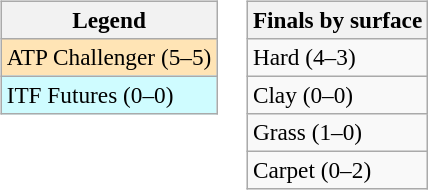<table>
<tr valign=top>
<td><br><table class=wikitable style=font-size:97%>
<tr>
<th>Legend</th>
</tr>
<tr bgcolor=moccasin>
<td>ATP Challenger (5–5)</td>
</tr>
<tr bgcolor=cffcff>
<td>ITF Futures (0–0)</td>
</tr>
</table>
</td>
<td><br><table class=wikitable style=font-size:97%>
<tr>
<th>Finals by surface</th>
</tr>
<tr>
<td>Hard (4–3)</td>
</tr>
<tr>
<td>Clay (0–0)</td>
</tr>
<tr>
<td>Grass (1–0)</td>
</tr>
<tr>
<td>Carpet (0–2)</td>
</tr>
</table>
</td>
</tr>
</table>
